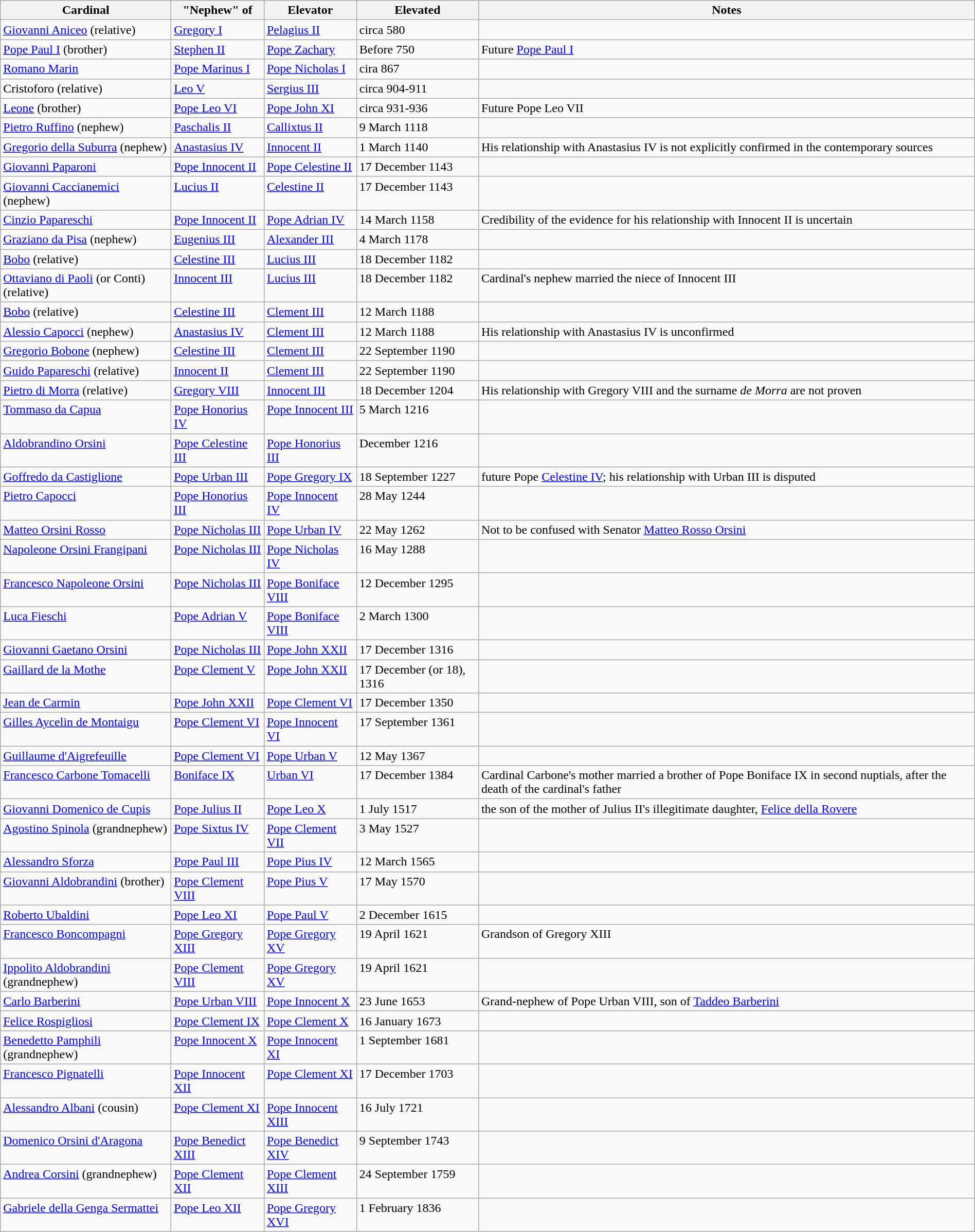<table class="wikitable sortable" style="width:100%">
<tr>
<th width="*">Cardinal</th>
<th width="*">"Nephew" of</th>
<th width="*">Elevator</th>
<th width="*">Elevated</th>
<th width="*">Notes</th>
</tr>
<tr valign="top">
<td><a href='#'>Giovanni Aniceo</a> (relative)</td>
<td><a href='#'>Gregory I</a></td>
<td><a href='#'>Pelagius II</a></td>
<td>circa 580</td>
<td></td>
</tr>
<tr valign="top">
<td><a href='#'>Pope Paul I</a> (brother)</td>
<td><a href='#'>Stephen II</a></td>
<td><a href='#'>Pope Zachary</a></td>
<td>Before 750</td>
<td>Future <a href='#'>Pope Paul I</a></td>
</tr>
<tr valign="top">
<td><a href='#'>Romano Marin</a></td>
<td><a href='#'>Pope Marinus I</a></td>
<td><a href='#'>Pope Nicholas I</a></td>
<td>cira 867</td>
<td></td>
</tr>
<tr valign="top">
<td>Cristoforo (relative)</td>
<td><a href='#'>Leo V</a></td>
<td><a href='#'>Sergius III</a></td>
<td>circa 904-911</td>
<td></td>
</tr>
<tr valign="top">
<td><a href='#'>Leone</a> (brother)</td>
<td><a href='#'>Pope Leo VI</a></td>
<td><a href='#'>Pope John XI</a></td>
<td>circa 931-936</td>
<td>Future Pope Leo VII</td>
</tr>
<tr valign="top">
<td><a href='#'>Pietro Ruffino</a> (nephew)</td>
<td><a href='#'>Paschalis II</a></td>
<td><a href='#'>Callixtus II</a></td>
<td>9 March 1118</td>
<td></td>
</tr>
<tr valign="top">
<td><a href='#'>Gregorio della Suburra</a> (nephew)</td>
<td><a href='#'>Anastasius IV</a></td>
<td><a href='#'>Innocent II</a></td>
<td>1 March 1140</td>
<td>His relationship with Anastasius IV is not explicitly confirmed in the contemporary sources</td>
</tr>
<tr valign="top">
<td><a href='#'>Giovanni Paparoni</a></td>
<td><a href='#'>Pope Innocent II</a></td>
<td><a href='#'>Pope Celestine II</a></td>
<td>17 December 1143</td>
<td></td>
</tr>
<tr valign="top">
<td><a href='#'>Giovanni Caccianemici</a> (nephew)</td>
<td><a href='#'>Lucius II</a></td>
<td><a href='#'>Celestine II</a></td>
<td>17 December 1143</td>
<td></td>
</tr>
<tr valign="top">
<td><a href='#'>Cinzio Papareschi</a></td>
<td><a href='#'>Pope Innocent II</a></td>
<td><a href='#'>Pope Adrian IV</a></td>
<td>14 March 1158</td>
<td>Credibility of the evidence for his relationship with Innocent II is uncertain</td>
</tr>
<tr valign="top">
<td><a href='#'>Graziano da Pisa</a> (nephew)</td>
<td><a href='#'>Eugenius III</a></td>
<td><a href='#'>Alexander III</a></td>
<td>4 March 1178</td>
<td></td>
</tr>
<tr valign="top">
<td><a href='#'>Bobo</a> (relative)</td>
<td><a href='#'>Celestine III</a></td>
<td><a href='#'>Lucius III</a></td>
<td>18 December 1182</td>
<td></td>
</tr>
<tr valign="top">
<td><a href='#'>Ottaviano di Paoli</a> (or Conti) (relative)</td>
<td><a href='#'>Innocent III</a></td>
<td><a href='#'>Lucius III</a></td>
<td>18 December 1182</td>
<td>Cardinal's nephew married the niece of Innocent III</td>
</tr>
<tr valign="top">
<td><a href='#'>Bobo</a> (relative)</td>
<td><a href='#'>Celestine III</a></td>
<td><a href='#'>Clement III</a></td>
<td>12 March 1188</td>
<td></td>
</tr>
<tr valign="top">
<td><a href='#'>Alessio Capocci</a> (nephew)</td>
<td><a href='#'>Anastasius IV</a></td>
<td><a href='#'>Clement III</a></td>
<td>12 March 1188</td>
<td>His relationship with Anastasius IV is unconfirmed</td>
</tr>
<tr valign="top">
<td><a href='#'>Gregorio Bobone</a> (nephew)</td>
<td><a href='#'>Celestine III</a></td>
<td><a href='#'>Clement III</a></td>
<td>22 September 1190</td>
<td></td>
</tr>
<tr valign="top">
<td><a href='#'>Guido Papareschi</a> (relative)</td>
<td><a href='#'>Innocent II</a></td>
<td><a href='#'>Clement III</a></td>
<td>22 September 1190</td>
<td></td>
</tr>
<tr valign="top">
<td><a href='#'>Pietro di Morra</a> (relative)</td>
<td><a href='#'>Gregory VIII</a></td>
<td><a href='#'>Innocent III</a></td>
<td>18 December 1204</td>
<td>His relationship with Gregory VIII and the surname <em>de Morra</em> are not proven</td>
</tr>
<tr valign="top">
<td><a href='#'>Tommaso da Capua</a></td>
<td><a href='#'>Pope Honorius IV</a></td>
<td><a href='#'>Pope Innocent III</a></td>
<td>5 March 1216</td>
<td></td>
</tr>
<tr valign="top">
<td><a href='#'>Aldobrandino Orsini</a></td>
<td><a href='#'>Pope Celestine III</a></td>
<td><a href='#'>Pope Honorius III</a></td>
<td>December 1216</td>
<td></td>
</tr>
<tr valign="top">
<td><a href='#'>Goffredo da Castiglione</a></td>
<td><a href='#'>Pope Urban III</a></td>
<td><a href='#'>Pope Gregory IX</a></td>
<td>18 September 1227</td>
<td>future Pope  <a href='#'>Celestine IV</a>; his relationship with Urban III is disputed</td>
</tr>
<tr valign="top">
<td><a href='#'>Pietro Capocci</a></td>
<td><a href='#'>Pope Honorius III</a></td>
<td><a href='#'>Pope Innocent IV</a></td>
<td>28 May 1244</td>
<td></td>
</tr>
<tr valign="top">
<td><a href='#'>Matteo Orsini Rosso</a></td>
<td><a href='#'>Pope Nicholas III</a></td>
<td><a href='#'>Pope Urban IV</a></td>
<td>22 May 1262</td>
<td>Not to be confused with Senator <a href='#'>Matteo Rosso Orsini</a></td>
</tr>
<tr valign="top">
<td><a href='#'>Napoleone Orsini Frangipani</a></td>
<td><a href='#'>Pope Nicholas III</a></td>
<td><a href='#'>Pope Nicholas IV</a></td>
<td>16 May 1288</td>
<td></td>
</tr>
<tr valign="top">
<td><a href='#'>Francesco Napoleone Orsini</a></td>
<td><a href='#'>Pope Nicholas III</a></td>
<td><a href='#'>Pope Boniface VIII</a></td>
<td>12 December 1295</td>
<td></td>
</tr>
<tr valign="top">
<td><a href='#'>Luca Fieschi</a></td>
<td><a href='#'>Pope Adrian V</a></td>
<td><a href='#'>Pope Boniface VIII</a></td>
<td>2 March 1300</td>
<td></td>
</tr>
<tr valign="top">
<td><a href='#'>Giovanni Gaetano Orsini</a></td>
<td><a href='#'>Pope Nicholas III</a></td>
<td><a href='#'>Pope John XXII</a></td>
<td>17 December 1316</td>
<td></td>
</tr>
<tr valign="top">
<td><a href='#'>Gaillard de la Mothe</a></td>
<td><a href='#'>Pope Clement V</a></td>
<td><a href='#'>Pope John XXII</a></td>
<td>17 December (or 18), 1316</td>
<td></td>
</tr>
<tr valign="top">
<td><a href='#'>Jean de Carmin</a></td>
<td><a href='#'>Pope John XXII</a></td>
<td><a href='#'>Pope Clement VI</a></td>
<td>17 December 1350</td>
<td></td>
</tr>
<tr valign="top">
<td><a href='#'>Gilles Aycelin de Montaigu</a></td>
<td><a href='#'>Pope Clement VI</a></td>
<td><a href='#'>Pope Innocent VI</a></td>
<td>17 September 1361</td>
<td></td>
</tr>
<tr valign="top">
<td><a href='#'>Guillaume d'Aigrefeuille</a></td>
<td><a href='#'>Pope Clement VI</a></td>
<td><a href='#'>Pope Urban V</a></td>
<td>12 May 1367</td>
<td></td>
</tr>
<tr valign="top">
<td><a href='#'>Francesco Carbone Tomacelli</a></td>
<td><a href='#'>Boniface IX</a></td>
<td><a href='#'>Urban VI</a></td>
<td>17 December 1384</td>
<td>Cardinal Carbone's mother married a brother of Pope Boniface IX in second nuptials, after the death of the cardinal's father</td>
</tr>
<tr valign="top">
<td><a href='#'>Giovanni Domenico de Cupis</a></td>
<td><a href='#'>Pope Julius II</a></td>
<td><a href='#'>Pope Leo X</a></td>
<td>1 July 1517</td>
<td>the son of the mother of Julius II's illegitimate daughter, <a href='#'>Felice della Rovere</a></td>
</tr>
<tr valign="top">
<td><a href='#'>Agostino Spinola</a> (grandnephew)</td>
<td><a href='#'>Pope Sixtus IV</a></td>
<td><a href='#'>Pope Clement VII</a></td>
<td>3 May 1527</td>
<td></td>
</tr>
<tr valign="top">
<td><a href='#'>Alessandro Sforza</a></td>
<td><a href='#'>Pope Paul III</a></td>
<td><a href='#'>Pope Pius IV</a></td>
<td>12 March 1565</td>
<td></td>
</tr>
<tr valign="top">
<td><a href='#'>Giovanni Aldobrandini</a> (brother) </td>
<td><a href='#'>Pope Clement VIII</a></td>
<td><a href='#'>Pope Pius V</a></td>
<td>17 May 1570</td>
<td></td>
</tr>
<tr valign="top">
<td><a href='#'>Roberto Ubaldini</a></td>
<td><a href='#'>Pope Leo XI</a></td>
<td><a href='#'>Pope Paul V</a></td>
<td>2 December 1615</td>
<td></td>
</tr>
<tr valign="top">
<td><a href='#'>Francesco Boncompagni</a></td>
<td><a href='#'>Pope Gregory XIII</a></td>
<td><a href='#'>Pope Gregory XV</a></td>
<td>19 April 1621</td>
<td>Grandson of Gregory XIII</td>
</tr>
<tr valign="top">
<td><a href='#'>Ippolito Aldobrandini</a> (grandnephew) </td>
<td><a href='#'>Pope Clement VIII</a></td>
<td><a href='#'>Pope Gregory XV</a></td>
<td>19 April 1621</td>
<td></td>
</tr>
<tr valign="top">
<td><a href='#'>Carlo Barberini</a></td>
<td><a href='#'>Pope Urban VIII</a></td>
<td><a href='#'>Pope Innocent X</a></td>
<td>23 June 1653</td>
<td>Grand-nephew of Pope Urban VIII, son of <a href='#'>Taddeo Barberini</a></td>
</tr>
<tr valign="top">
<td><a href='#'>Felice Rospigliosi</a></td>
<td><a href='#'>Pope Clement IX</a></td>
<td><a href='#'>Pope Clement X</a></td>
<td>16 January 1673</td>
<td></td>
</tr>
<tr valign="top">
<td><a href='#'>Benedetto Pamphili</a> (grandnephew)</td>
<td><a href='#'>Pope Innocent X</a></td>
<td><a href='#'>Pope Innocent XI</a></td>
<td>1 September 1681</td>
<td></td>
</tr>
<tr valign="top">
<td><a href='#'>Francesco Pignatelli</a></td>
<td><a href='#'>Pope Innocent XII</a></td>
<td><a href='#'>Pope Clement XI</a></td>
<td>17 December 1703</td>
<td></td>
</tr>
<tr valign="top">
<td><a href='#'>Alessandro Albani</a> (cousin)</td>
<td><a href='#'>Pope Clement XI</a></td>
<td><a href='#'>Pope Innocent XIII</a></td>
<td>16 July 1721</td>
<td></td>
</tr>
<tr valign="top">
<td><a href='#'>Domenico Orsini d'Aragona</a></td>
<td><a href='#'>Pope Benedict XIII</a></td>
<td><a href='#'>Pope Benedict XIV</a></td>
<td>9 September 1743</td>
<td></td>
</tr>
<tr valign="top">
<td><a href='#'>Andrea Corsini</a> (grandnephew)</td>
<td><a href='#'>Pope Clement XII</a></td>
<td><a href='#'>Pope Clement XIII</a></td>
<td>24 September 1759</td>
<td></td>
</tr>
<tr valign="top">
<td><a href='#'>Gabriele della Genga Sermattei</a></td>
<td><a href='#'>Pope Leo XII</a></td>
<td><a href='#'>Pope Gregory XVI</a></td>
<td>1 February 1836</td>
<td></td>
</tr>
</table>
